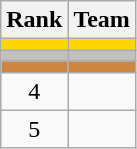<table class="wikitable">
<tr>
<th>Rank</th>
<th>Team</th>
</tr>
<tr style="background:gold;">
<td align=center></td>
<td></td>
</tr>
<tr style="background:silver;">
<td align=center></td>
<td></td>
</tr>
<tr style="background:peru;">
<td align=center></td>
<td></td>
</tr>
<tr>
<td align=center>4</td>
<td></td>
</tr>
<tr>
<td align=center>5</td>
<td></td>
</tr>
</table>
